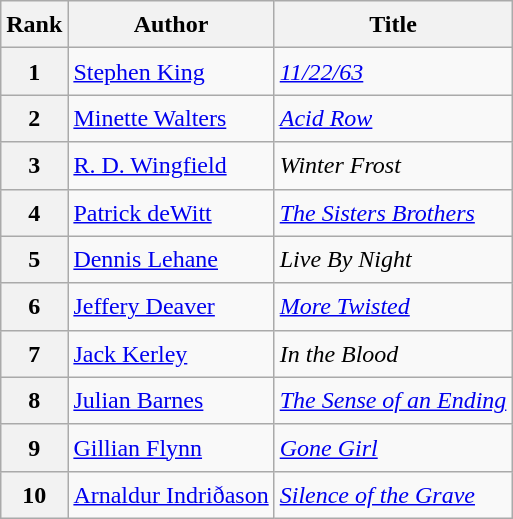<table class="wikitable sortable" style="font-size:1.00em; line-height:1.5em;">
<tr>
<th>Rank</th>
<th>Author</th>
<th>Title</th>
</tr>
<tr>
<th>1</th>
<td><a href='#'>Stephen King</a></td>
<td><em><a href='#'>11/22/63</a></em></td>
</tr>
<tr>
<th>2</th>
<td><a href='#'>Minette Walters</a></td>
<td><em><a href='#'>Acid Row</a></em></td>
</tr>
<tr>
<th>3</th>
<td><a href='#'>R. D. Wingfield</a></td>
<td><em>Winter Frost</em></td>
</tr>
<tr>
<th>4</th>
<td><a href='#'>Patrick deWitt</a></td>
<td><em><a href='#'>The Sisters Brothers</a></em></td>
</tr>
<tr>
<th>5</th>
<td><a href='#'>Dennis Lehane</a></td>
<td><em>Live By Night</em></td>
</tr>
<tr>
<th>6</th>
<td><a href='#'>Jeffery Deaver</a></td>
<td><em><a href='#'>More Twisted</a></em></td>
</tr>
<tr>
<th>7</th>
<td><a href='#'>Jack Kerley</a></td>
<td><em>In the Blood</em></td>
</tr>
<tr>
<th>8</th>
<td><a href='#'>Julian Barnes</a></td>
<td><em><a href='#'>The Sense of an Ending</a></em></td>
</tr>
<tr>
<th>9</th>
<td><a href='#'>Gillian Flynn</a></td>
<td><em><a href='#'>Gone Girl</a></em></td>
</tr>
<tr>
<th>10</th>
<td><a href='#'>Arnaldur Indriðason</a></td>
<td><em><a href='#'>Silence of the Grave</a></em></td>
</tr>
</table>
